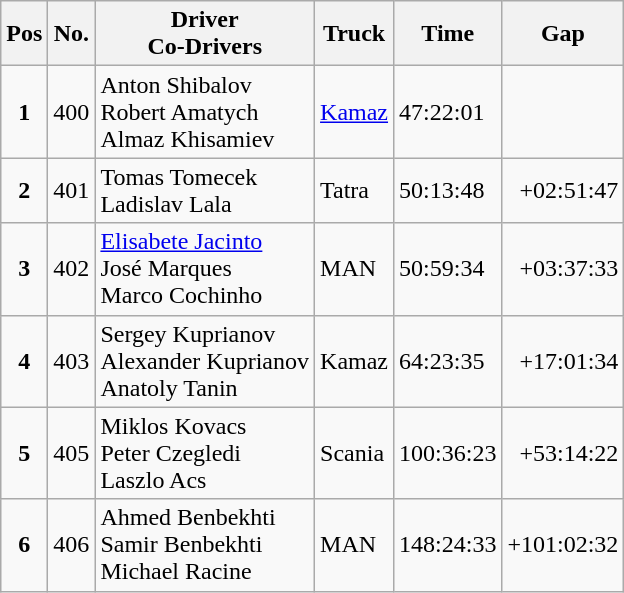<table class="wikitable">
<tr>
<th>Pos</th>
<th>No.</th>
<th>Driver<br>Co-Drivers</th>
<th>Truck</th>
<th>Time</th>
<th>Gap</th>
</tr>
<tr>
<td align=center><strong>1</strong></td>
<td>400</td>
<td> Anton Shibalov<br> Robert Amatych<br> Almaz Khisamiev</td>
<td><a href='#'>Kamaz</a></td>
<td>47:22:01</td>
<td></td>
</tr>
<tr>
<td align=center><strong>2</strong></td>
<td>401</td>
<td> Tomas Tomecek<br> Ladislav Lala</td>
<td>Tatra</td>
<td>50:13:48</td>
<td align=right>+02:51:47</td>
</tr>
<tr>
<td align=center><strong>3</strong></td>
<td>402</td>
<td> <a href='#'>Elisabete Jacinto</a><br> José Marques<br> Marco Cochinho</td>
<td>MAN</td>
<td>50:59:34</td>
<td align=right>+03:37:33</td>
</tr>
<tr>
<td align=center><strong>4</strong></td>
<td>403</td>
<td> Sergey Kuprianov<br> Alexander Kuprianov<br> Anatoly Tanin</td>
<td>Kamaz</td>
<td>64:23:35</td>
<td align=right>+17:01:34</td>
</tr>
<tr>
<td align=center><strong>5</strong></td>
<td>405</td>
<td> Miklos Kovacs<br> Peter Czegledi<br> Laszlo Acs</td>
<td>Scania</td>
<td>100:36:23</td>
<td align=right>+53:14:22</td>
</tr>
<tr>
<td align=center><strong>6</strong></td>
<td>406</td>
<td> Ahmed Benbekhti<br> Samir Benbekhti<br> Michael Racine</td>
<td>MAN</td>
<td>148:24:33</td>
<td align=right>+101:02:32</td>
</tr>
</table>
